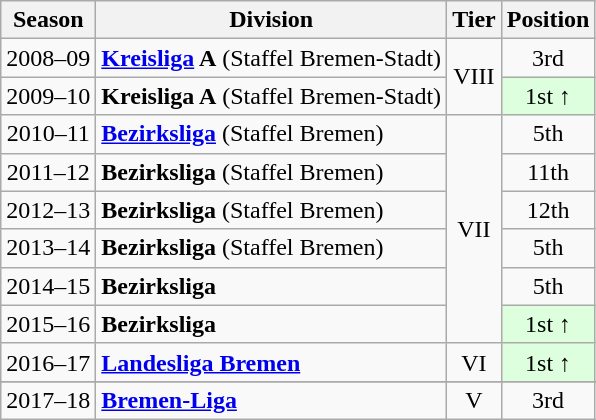<table class="wikitable">
<tr>
<th>Season</th>
<th>Division</th>
<th>Tier</th>
<th>Position</th>
</tr>
<tr align="center">
<td>2008–09</td>
<td align="left"><strong><a href='#'>Kreisliga</a> A</strong> (Staffel Bremen-Stadt)</td>
<td rowspan="2">VIII</td>
<td>3rd</td>
</tr>
<tr align="center">
<td>2009–10</td>
<td align="left"><strong>Kreisliga A</strong> (Staffel Bremen-Stadt)</td>
<td style="background:#ddffdd">1st ↑</td>
</tr>
<tr align="center">
<td>2010–11</td>
<td align="left"><strong><a href='#'>Bezirksliga</a></strong> (Staffel Bremen)</td>
<td rowspan="6">VII</td>
<td>5th</td>
</tr>
<tr align="center">
<td>2011–12</td>
<td align="left"><strong>Bezirksliga</strong> (Staffel Bremen)</td>
<td>11th</td>
</tr>
<tr align="center">
<td>2012–13</td>
<td align="left"><strong>Bezirksliga</strong> (Staffel Bremen)</td>
<td>12th</td>
</tr>
<tr align="center">
<td>2013–14</td>
<td align="left"><strong>Bezirksliga</strong> (Staffel Bremen)</td>
<td>5th</td>
</tr>
<tr align="center">
<td>2014–15</td>
<td align="left"><strong>Bezirksliga</strong></td>
<td>5th</td>
</tr>
<tr align="center">
<td>2015–16</td>
<td align="left"><strong>Bezirksliga</strong></td>
<td style="background:#ddffdd">1st ↑</td>
</tr>
<tr align="center">
<td>2016–17</td>
<td align="left"><strong><a href='#'>Landesliga Bremen</a></strong></td>
<td>VI</td>
<td style="background:#ddffdd">1st ↑</td>
</tr>
<tr>
</tr>
<tr align="center">
<td>2017–18</td>
<td align="left"><strong><a href='#'>Bremen-Liga</a></strong></td>
<td>V</td>
<td>3rd</td>
</tr>
</table>
